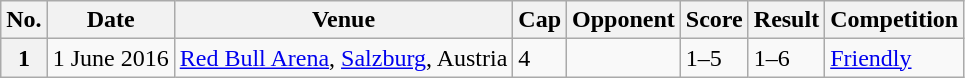<table class="wikitable sortable plainrowheaders">
<tr>
<th scope=col>No.</th>
<th scope=col data-sort-type=date>Date</th>
<th scope=col>Venue</th>
<th scope=col>Cap</th>
<th scope=col>Opponent</th>
<th scope=col>Score</th>
<th scope=col>Result</th>
<th scope=col>Competition</th>
</tr>
<tr>
<th scope=row>1</th>
<td>1 June 2016</td>
<td><a href='#'>Red Bull Arena</a>, <a href='#'>Salzburg</a>, Austria</td>
<td>4</td>
<td></td>
<td>1–5</td>
<td>1–6</td>
<td><a href='#'>Friendly</a></td>
</tr>
</table>
